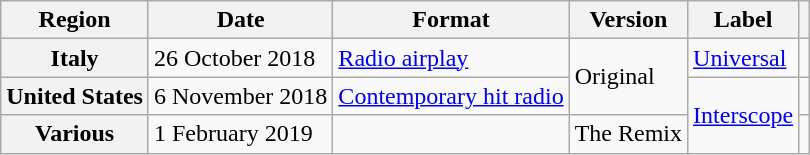<table class="wikitable plainrowheaders">
<tr>
<th scope="col">Region</th>
<th scope="col">Date</th>
<th scope="col">Format</th>
<th scope="col">Version</th>
<th scope="col">Label</th>
<th scope="col"></th>
</tr>
<tr>
<th scope="row">Italy</th>
<td>26 October 2018</td>
<td><a href='#'>Radio airplay</a></td>
<td rowspan="2">Original</td>
<td><a href='#'>Universal</a></td>
<td></td>
</tr>
<tr>
<th scope="row">United States</th>
<td>6 November 2018</td>
<td><a href='#'>Contemporary hit radio</a></td>
<td rowspan="2"><a href='#'>Interscope</a></td>
<td></td>
</tr>
<tr>
<th scope="row">Various</th>
<td>1 February 2019</td>
<td></td>
<td>The Remix</td>
<td></td>
</tr>
</table>
